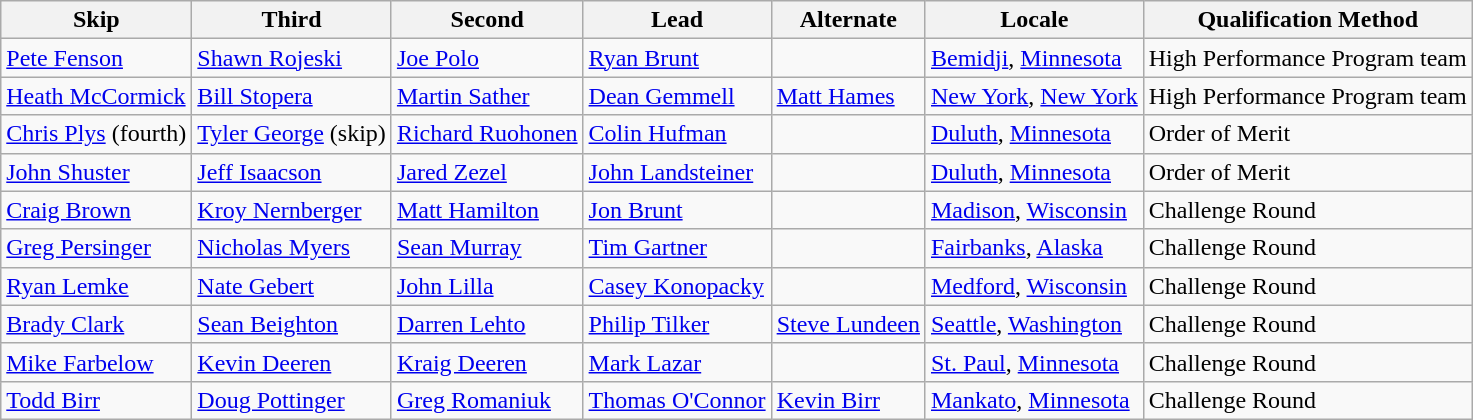<table class="wikitable sortable">
<tr>
<th>Skip</th>
<th>Third</th>
<th>Second</th>
<th>Lead</th>
<th>Alternate</th>
<th>Locale</th>
<th>Qualification Method</th>
</tr>
<tr>
<td><a href='#'>Pete Fenson</a></td>
<td><a href='#'>Shawn Rojeski</a></td>
<td><a href='#'>Joe Polo</a></td>
<td><a href='#'>Ryan Brunt</a></td>
<td></td>
<td> <a href='#'>Bemidji</a>, <a href='#'>Minnesota</a></td>
<td>High Performance Program team</td>
</tr>
<tr>
<td><a href='#'>Heath McCormick</a></td>
<td><a href='#'>Bill Stopera</a></td>
<td><a href='#'>Martin Sather</a></td>
<td><a href='#'>Dean Gemmell</a></td>
<td><a href='#'>Matt Hames</a></td>
<td> <a href='#'>New York</a>, <a href='#'>New York</a></td>
<td>High Performance Program team</td>
</tr>
<tr>
<td><a href='#'>Chris Plys</a> (fourth)</td>
<td><a href='#'>Tyler George</a> (skip)</td>
<td><a href='#'>Richard Ruohonen</a></td>
<td><a href='#'>Colin Hufman</a></td>
<td></td>
<td> <a href='#'>Duluth</a>, <a href='#'>Minnesota</a></td>
<td>Order of Merit</td>
</tr>
<tr>
<td><a href='#'>John Shuster</a></td>
<td><a href='#'>Jeff Isaacson</a></td>
<td><a href='#'>Jared Zezel</a></td>
<td><a href='#'>John Landsteiner</a></td>
<td></td>
<td> <a href='#'>Duluth</a>, <a href='#'>Minnesota</a></td>
<td>Order of Merit</td>
</tr>
<tr>
<td><a href='#'>Craig Brown</a></td>
<td><a href='#'>Kroy Nernberger</a></td>
<td><a href='#'>Matt Hamilton</a></td>
<td><a href='#'>Jon Brunt</a></td>
<td></td>
<td> <a href='#'>Madison</a>, <a href='#'>Wisconsin</a></td>
<td>Challenge Round</td>
</tr>
<tr>
<td><a href='#'>Greg Persinger</a></td>
<td><a href='#'>Nicholas Myers</a></td>
<td><a href='#'>Sean Murray</a></td>
<td><a href='#'>Tim Gartner</a></td>
<td></td>
<td> <a href='#'>Fairbanks</a>, <a href='#'>Alaska</a></td>
<td>Challenge Round</td>
</tr>
<tr>
<td><a href='#'>Ryan Lemke</a></td>
<td><a href='#'>Nate Gebert</a></td>
<td><a href='#'>John Lilla</a></td>
<td><a href='#'>Casey Konopacky</a></td>
<td></td>
<td> <a href='#'>Medford</a>, <a href='#'>Wisconsin</a></td>
<td>Challenge Round</td>
</tr>
<tr>
<td><a href='#'>Brady Clark</a></td>
<td><a href='#'>Sean Beighton</a></td>
<td><a href='#'>Darren Lehto</a></td>
<td><a href='#'>Philip Tilker</a></td>
<td><a href='#'>Steve Lundeen</a></td>
<td> <a href='#'>Seattle</a>, <a href='#'>Washington</a></td>
<td>Challenge Round</td>
</tr>
<tr>
<td><a href='#'>Mike Farbelow</a></td>
<td><a href='#'>Kevin Deeren</a></td>
<td><a href='#'>Kraig Deeren</a></td>
<td><a href='#'>Mark Lazar</a></td>
<td></td>
<td> <a href='#'>St. Paul</a>, <a href='#'>Minnesota</a></td>
<td>Challenge Round</td>
</tr>
<tr>
<td><a href='#'>Todd Birr</a></td>
<td><a href='#'>Doug Pottinger</a></td>
<td><a href='#'>Greg Romaniuk</a></td>
<td><a href='#'>Thomas O'Connor</a></td>
<td><a href='#'>Kevin Birr</a></td>
<td> <a href='#'>Mankato</a>, <a href='#'>Minnesota</a></td>
<td>Challenge Round</td>
</tr>
</table>
